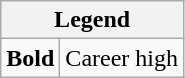<table class="wikitable mw-collapsible mw-collapsed">
<tr>
<th colspan="2">Legend</th>
</tr>
<tr>
<td><strong>Bold</strong></td>
<td>Career high</td>
</tr>
</table>
